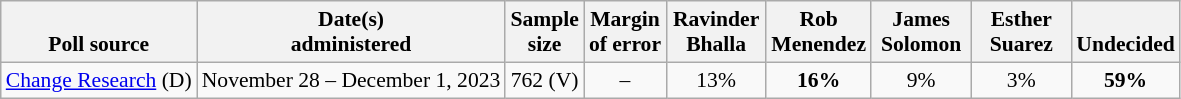<table class="wikitable" style="font-size:90%;text-align:center;">
<tr valign=bottom>
<th>Poll source</th>
<th>Date(s)<br>administered</th>
<th>Sample<br>size</th>
<th>Margin<br>of error</th>
<th style="width:60px;">Ravinder<br>Bhalla</th>
<th style="width:60px;">Rob<br>Menendez</th>
<th style="width:60px;">James<br>Solomon</th>
<th style="width:60px;">Esther<br>Suarez</th>
<th>Undecided</th>
</tr>
<tr>
<td style="text-align:left;"><a href='#'>Change Research</a> (D)</td>
<td>November 28 – December 1, 2023</td>
<td>762 (V)</td>
<td>–</td>
<td>13%</td>
<td><strong>16%</strong></td>
<td>9%</td>
<td>3%</td>
<td><strong>59%</strong></td>
</tr>
</table>
